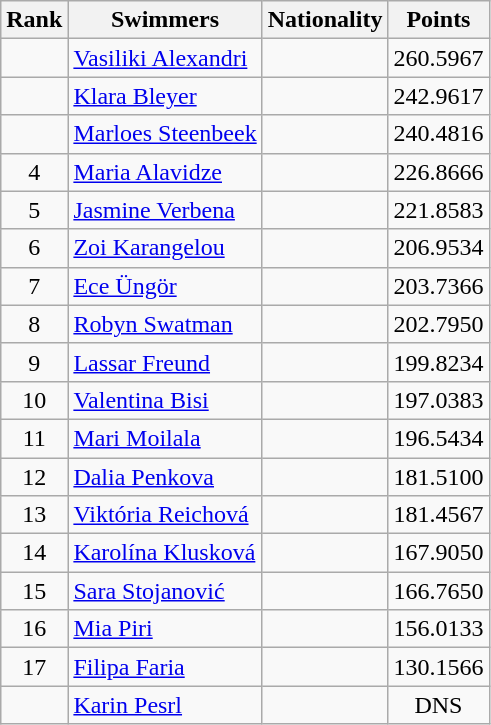<table class="wikitable sortable" style="text-align:center">
<tr>
<th>Rank</th>
<th>Swimmers</th>
<th>Nationality</th>
<th>Points</th>
</tr>
<tr>
<td></td>
<td align=left><a href='#'>Vasiliki Alexandri</a></td>
<td align=left></td>
<td>260.5967</td>
</tr>
<tr>
<td></td>
<td align=left><a href='#'>Klara Bleyer</a></td>
<td align=left></td>
<td>242.9617</td>
</tr>
<tr>
<td></td>
<td align=left><a href='#'>Marloes Steenbeek</a></td>
<td align=left></td>
<td>240.4816</td>
</tr>
<tr>
<td>4</td>
<td align=left><a href='#'>Maria Alavidze</a></td>
<td align=left></td>
<td>226.8666</td>
</tr>
<tr>
<td>5</td>
<td align=left><a href='#'>Jasmine Verbena</a></td>
<td align=left></td>
<td>221.8583</td>
</tr>
<tr>
<td>6</td>
<td align=left><a href='#'>Zoi Karangelou</a></td>
<td align=left></td>
<td>206.9534</td>
</tr>
<tr>
<td>7</td>
<td align=left><a href='#'>Ece Üngör</a></td>
<td align=left></td>
<td>203.7366</td>
</tr>
<tr>
<td>8</td>
<td align=left><a href='#'>Robyn Swatman</a></td>
<td align=left></td>
<td>202.7950</td>
</tr>
<tr>
<td>9</td>
<td align=left><a href='#'>Lassar Freund</a></td>
<td align=left></td>
<td>199.8234</td>
</tr>
<tr>
<td>10</td>
<td align=left><a href='#'>Valentina Bisi</a></td>
<td align=left></td>
<td>197.0383</td>
</tr>
<tr>
<td>11</td>
<td align=left><a href='#'>Mari Moilala</a></td>
<td align=left></td>
<td>196.5434</td>
</tr>
<tr>
<td>12</td>
<td align=left><a href='#'>Dalia Penkova</a></td>
<td align=left></td>
<td>181.5100</td>
</tr>
<tr>
<td>13</td>
<td align=left><a href='#'>Viktória Reichová</a></td>
<td align=left></td>
<td>181.4567</td>
</tr>
<tr>
<td>14</td>
<td align=left><a href='#'>Karolína Klusková</a></td>
<td align=left></td>
<td>167.9050</td>
</tr>
<tr>
<td>15</td>
<td align=left><a href='#'>Sara Stojanović</a></td>
<td align=left></td>
<td>166.7650</td>
</tr>
<tr>
<td>16</td>
<td align=left><a href='#'>Mia Piri</a></td>
<td align=left></td>
<td>156.0133</td>
</tr>
<tr>
<td>17</td>
<td align=left><a href='#'>Filipa Faria</a></td>
<td align=left></td>
<td>130.1566</td>
</tr>
<tr>
<td></td>
<td align=left><a href='#'>Karin Pesrl</a></td>
<td align=left></td>
<td>DNS</td>
</tr>
</table>
